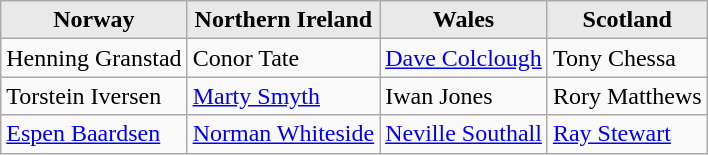<table class="wikitable">
<tr>
<th style="background: #E9E9E9;">Norway</th>
<th style="background: #E9E9E9;">Northern Ireland</th>
<th style="background: #E9E9E9;">Wales</th>
<th style="background: #E9E9E9;">Scotland</th>
</tr>
<tr>
<td> Henning Granstad</td>
<td> Conor Tate</td>
<td> <a href='#'>Dave Colclough</a></td>
<td> Tony Chessa</td>
</tr>
<tr>
<td> Torstein Iversen</td>
<td> <a href='#'>Marty Smyth</a></td>
<td> Iwan Jones</td>
<td> Rory Matthews</td>
</tr>
<tr>
<td> <a href='#'>Espen Baardsen</a></td>
<td> <a href='#'>Norman Whiteside</a></td>
<td> <a href='#'>Neville Southall</a></td>
<td> <a href='#'>Ray Stewart</a></td>
</tr>
</table>
